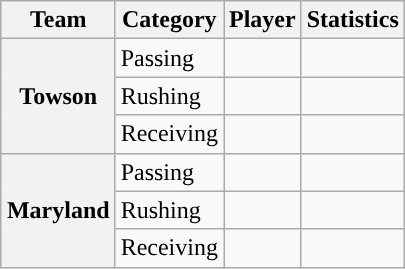<table class="wikitable" style="float:right">
<tr>
<th>Team</th>
<th>Category</th>
<th>Player</th>
<th>Statistics</th>
</tr>
<tr>
<th rowspan=3>Towson</th>
<td>Passing</td>
<td></td>
<td></td>
</tr>
<tr>
<td>Rushing</td>
<td></td>
<td></td>
</tr>
<tr>
<td>Receiving</td>
<td></td>
<td></td>
</tr>
<tr>
<th rowspan=3>Maryland</th>
<td>Passing</td>
<td></td>
<td></td>
</tr>
<tr>
<td>Rushing</td>
<td></td>
<td></td>
</tr>
<tr>
<td>Receiving</td>
<td></td>
<td></td>
</tr>
</table>
